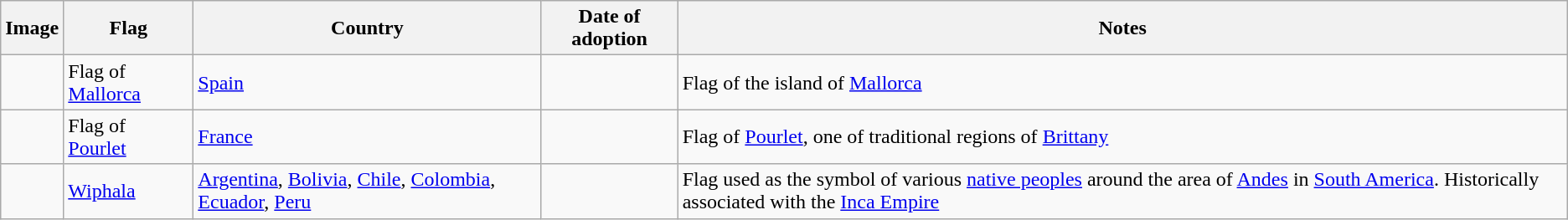<table class="wikitable">
<tr>
<th>Image</th>
<th>Flag</th>
<th>Country</th>
<th>Date of adoption</th>
<th>Notes</th>
</tr>
<tr>
<td></td>
<td>Flag of <a href='#'>Mallorca</a></td>
<td><a href='#'>Spain</a></td>
<td></td>
<td>Flag of the island of <a href='#'>Mallorca</a></td>
</tr>
<tr>
<td></td>
<td>Flag of <a href='#'>Pourlet</a></td>
<td><a href='#'>France</a></td>
<td></td>
<td>Flag of <a href='#'>Pourlet</a>, one of traditional regions of <a href='#'>Brittany</a></td>
</tr>
<tr>
<td></td>
<td><a href='#'>Wiphala</a></td>
<td><a href='#'>Argentina</a>, <a href='#'>Bolivia</a>, <a href='#'>Chile</a>, <a href='#'>Colombia</a>, <a href='#'>Ecuador</a>, <a href='#'>Peru</a></td>
<td></td>
<td>Flag used as the symbol of various <a href='#'>native peoples</a> around the area of <a href='#'>Andes</a> in <a href='#'>South America</a>. Historically associated with the <a href='#'>Inca Empire</a></td>
</tr>
</table>
